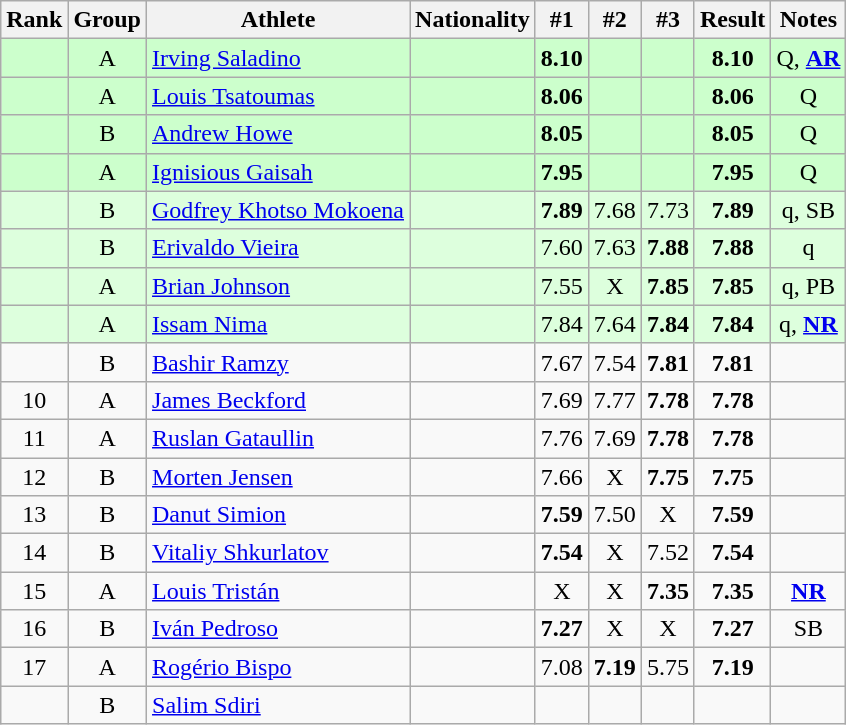<table class="wikitable sortable" style="text-align:center">
<tr>
<th>Rank</th>
<th>Group</th>
<th>Athlete</th>
<th>Nationality</th>
<th>#1</th>
<th>#2</th>
<th>#3</th>
<th>Result</th>
<th>Notes</th>
</tr>
<tr bgcolor=ccffcc>
<td></td>
<td>A</td>
<td align=left><a href='#'>Irving Saladino</a></td>
<td align=left></td>
<td><strong>8.10</strong></td>
<td></td>
<td></td>
<td><strong>8.10</strong></td>
<td>Q, <strong><a href='#'>AR</a></strong></td>
</tr>
<tr bgcolor=ccffcc>
<td></td>
<td>A</td>
<td align=left><a href='#'>Louis Tsatoumas</a></td>
<td align=left></td>
<td><strong>8.06</strong></td>
<td></td>
<td></td>
<td><strong>8.06</strong></td>
<td>Q</td>
</tr>
<tr bgcolor=ccffcc>
<td></td>
<td>B</td>
<td align=left><a href='#'>Andrew Howe</a></td>
<td align=left></td>
<td><strong>8.05</strong></td>
<td></td>
<td></td>
<td><strong>8.05</strong></td>
<td>Q</td>
</tr>
<tr bgcolor=ccffcc>
<td></td>
<td>A</td>
<td align=left><a href='#'>Ignisious Gaisah</a></td>
<td align=left></td>
<td><strong>7.95</strong></td>
<td></td>
<td></td>
<td><strong>7.95</strong></td>
<td>Q</td>
</tr>
<tr bgcolor=ddffdd>
<td></td>
<td>B</td>
<td align=left><a href='#'>Godfrey Khotso Mokoena</a></td>
<td align=left></td>
<td><strong>7.89</strong></td>
<td>7.68</td>
<td>7.73</td>
<td><strong>7.89</strong></td>
<td>q, SB</td>
</tr>
<tr bgcolor=ddffdd>
<td></td>
<td>B</td>
<td align=left><a href='#'>Erivaldo Vieira</a></td>
<td align=left></td>
<td>7.60</td>
<td>7.63</td>
<td><strong>7.88</strong></td>
<td><strong>7.88</strong></td>
<td>q</td>
</tr>
<tr bgcolor=ddffdd>
<td></td>
<td>A</td>
<td align=left><a href='#'>Brian Johnson</a></td>
<td align=left></td>
<td>7.55</td>
<td>X</td>
<td><strong>7.85</strong></td>
<td><strong>7.85</strong></td>
<td>q, PB</td>
</tr>
<tr bgcolor=ddffdd>
<td></td>
<td>A</td>
<td align=left><a href='#'>Issam Nima</a></td>
<td align=left></td>
<td>7.84</td>
<td>7.64</td>
<td><strong>7.84</strong></td>
<td><strong>7.84</strong></td>
<td>q, <strong><a href='#'>NR</a></strong></td>
</tr>
<tr>
<td></td>
<td>B</td>
<td align=left><a href='#'>Bashir Ramzy</a></td>
<td align=left></td>
<td>7.67</td>
<td>7.54</td>
<td><strong>7.81</strong></td>
<td><strong>7.81</strong></td>
<td></td>
</tr>
<tr>
<td>10</td>
<td>A</td>
<td align=left><a href='#'>James Beckford</a></td>
<td align=left></td>
<td>7.69</td>
<td>7.77</td>
<td><strong>7.78</strong></td>
<td><strong>7.78</strong></td>
<td></td>
</tr>
<tr>
<td>11</td>
<td>A</td>
<td align=left><a href='#'>Ruslan Gataullin</a></td>
<td align=left></td>
<td>7.76</td>
<td>7.69</td>
<td><strong>7.78</strong></td>
<td><strong>7.78</strong></td>
<td></td>
</tr>
<tr>
<td>12</td>
<td>B</td>
<td align=left><a href='#'>Morten Jensen</a></td>
<td align=left></td>
<td>7.66</td>
<td>X</td>
<td><strong>7.75</strong></td>
<td><strong>7.75</strong></td>
<td></td>
</tr>
<tr>
<td>13</td>
<td>B</td>
<td align=left><a href='#'>Danut Simion</a></td>
<td align=left></td>
<td><strong>7.59</strong></td>
<td>7.50</td>
<td>X</td>
<td><strong>7.59</strong></td>
<td></td>
</tr>
<tr>
<td>14</td>
<td>B</td>
<td align=left><a href='#'>Vitaliy Shkurlatov</a></td>
<td align=left></td>
<td><strong>7.54</strong></td>
<td>X</td>
<td>7.52</td>
<td><strong>7.54</strong></td>
<td></td>
</tr>
<tr>
<td>15</td>
<td>A</td>
<td align=left><a href='#'>Louis Tristán</a></td>
<td align=left></td>
<td>X</td>
<td>X</td>
<td><strong>7.35</strong></td>
<td><strong>7.35</strong></td>
<td><strong><a href='#'>NR</a></strong></td>
</tr>
<tr>
<td>16</td>
<td>B</td>
<td align=left><a href='#'>Iván Pedroso</a></td>
<td align=left></td>
<td><strong>7.27</strong></td>
<td>X</td>
<td>X</td>
<td><strong>7.27</strong></td>
<td>SB</td>
</tr>
<tr>
<td>17</td>
<td>A</td>
<td align=left><a href='#'>Rogério Bispo</a></td>
<td align=left></td>
<td>7.08</td>
<td><strong>7.19</strong></td>
<td>5.75</td>
<td><strong>7.19</strong></td>
<td></td>
</tr>
<tr>
<td></td>
<td>B</td>
<td align=left><a href='#'>Salim Sdiri</a></td>
<td align=left></td>
<td></td>
<td></td>
<td></td>
<td><strong></strong></td>
<td></td>
</tr>
</table>
